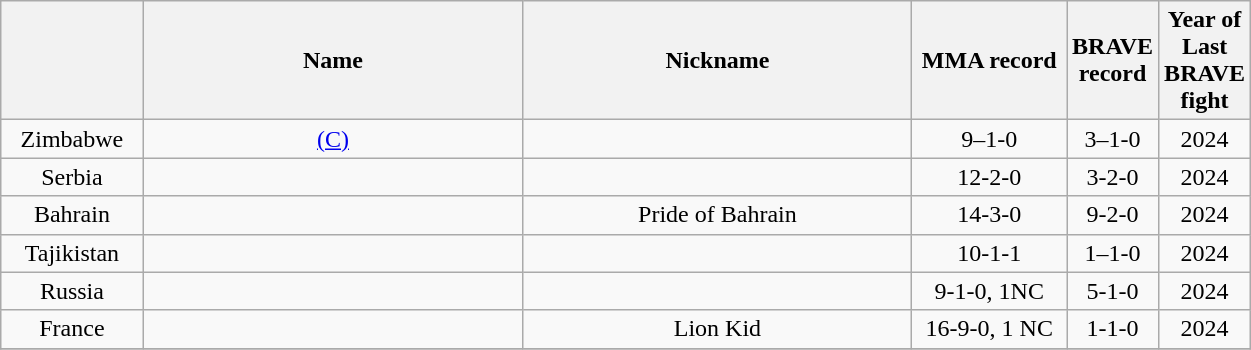<table class="wikitable sortable" width="66%" style="text-align:center;">
<tr>
<th width=12%></th>
<th width=37%>Name</th>
<th width=37%>Nickname</th>
<th width=20%>MMA record</th>
<th width=10%>BRAVE record</th>
<th width=10%>Year of Last BRAVE fight</th>
</tr>
<tr style="display:none;">
<td>!a</td>
<td>!a</td>
<td>-9999</td>
</tr>
<tr>
<td><span>Zimbabwe</span></td>
<td> <a href='#'>(C)</a></td>
<td></td>
<td>9–1-0</td>
<td>3–1-0</td>
<td>2024</td>
</tr>
<tr>
<td><span>Serbia</span></td>
<td></td>
<td></td>
<td>12-2-0</td>
<td>3-2-0</td>
<td>2024</td>
</tr>
<tr>
<td><span>Bahrain</span></td>
<td></td>
<td>Pride of Bahrain</td>
<td>14-3-0</td>
<td>9-2-0</td>
<td>2024</td>
</tr>
<tr>
<td><span>Tajikistan</span></td>
<td></td>
<td></td>
<td>10-1-1</td>
<td>1–1-0</td>
<td>2024</td>
</tr>
<tr>
<td><span>Russia</span></td>
<td></td>
<td></td>
<td>9-1-0, 1NC</td>
<td>5-1-0</td>
<td>2024</td>
</tr>
<tr>
<td><span>France</span></td>
<td></td>
<td>Lion Kid</td>
<td>16-9-0, 1 NC</td>
<td>1-1-0</td>
<td>2024</td>
</tr>
<tr>
</tr>
</table>
